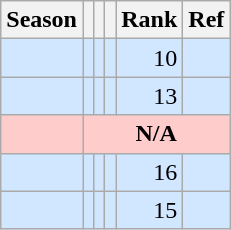<table class="wikitable plainrowheaders sortable">
<tr>
<th scope=col>Season</th>
<th scope=col></th>
<th scope=col></th>
<th scope=col></th>
<th scope=col>Rank</th>
<th scope=col class="unsortable">Ref</th>
</tr>
<tr style="background-color: #D0E7FF">
<th scope=row style="background-color: #D0E7FF" align=right></th>
<td align=right></td>
<td align=right></td>
<td align=right></td>
<td align=right>10</td>
<td align=center></td>
</tr>
<tr style="background-color: #D0E7FF">
<th scope=row style="background-color: #D0E7FF" align=right></th>
<td align=right></td>
<td align=right></td>
<td align=right></td>
<td align=right>13</td>
<td align=center></td>
</tr>
<tr style="background-color: #FFCCCC">
<th scope=row style="background-color: #FFCCCC" align=right></th>
<th colspan="5" style="background-color: #FFCCCC">N/A</th>
</tr>
<tr style="background-color: #D0E7FF">
<th scope=row style="background-color: #D0E7FF" align=right></th>
<td align=right></td>
<td align=right></td>
<td align=right></td>
<td align=right>16</td>
<td align=center></td>
</tr>
<tr style="background-color: #D0E7FF">
<th scope=row style="background-color: #D0E7FF" align=right></th>
<td align=right></td>
<td align=right></td>
<td align=right></td>
<td align=right>15</td>
<td align=center></td>
</tr>
</table>
